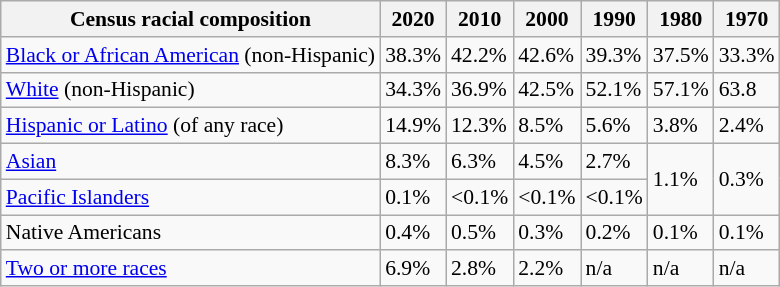<table class="wikitable sortable collapsible" style="font-size: 90%;">
<tr>
<th>Census racial composition</th>
<th>2020</th>
<th>2010</th>
<th>2000</th>
<th>1990</th>
<th>1980</th>
<th>1970</th>
</tr>
<tr>
<td><a href='#'>Black or African American</a> (non-Hispanic)</td>
<td>38.3%</td>
<td>42.2%</td>
<td>42.6%</td>
<td>39.3%</td>
<td>37.5%</td>
<td>33.3%</td>
</tr>
<tr>
<td><a href='#'>White</a> (non-Hispanic)</td>
<td>34.3%</td>
<td>36.9%</td>
<td>42.5%</td>
<td>52.1%</td>
<td>57.1%</td>
<td>63.8</td>
</tr>
<tr>
<td><a href='#'>Hispanic or Latino</a> (of any race)</td>
<td>14.9%</td>
<td>12.3%</td>
<td>8.5%</td>
<td>5.6%</td>
<td>3.8%</td>
<td>2.4%</td>
</tr>
<tr>
<td><a href='#'>Asian</a></td>
<td>8.3%</td>
<td>6.3%</td>
<td>4.5%</td>
<td>2.7%</td>
<td rowspan=2>1.1%</td>
<td rowspan=2>0.3%</td>
</tr>
<tr>
<td><a href='#'>Pacific Islanders</a></td>
<td>0.1%</td>
<td><0.1%</td>
<td><0.1%</td>
<td><0.1%</td>
</tr>
<tr>
<td>Native Americans</td>
<td>0.4%</td>
<td>0.5%</td>
<td>0.3%</td>
<td>0.2%</td>
<td>0.1%</td>
<td>0.1%</td>
</tr>
<tr>
<td><a href='#'>Two or more races</a></td>
<td>6.9%</td>
<td>2.8%</td>
<td>2.2%</td>
<td>n/a</td>
<td>n/a</td>
<td>n/a</td>
</tr>
</table>
